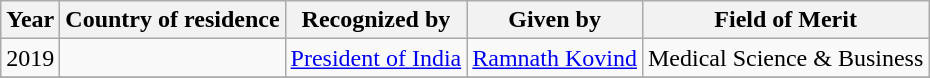<table class="wikitable">
<tr>
<th>Year</th>
<th>Country of residence</th>
<th>Recognized by</th>
<th>Given by</th>
<th>Field of Merit</th>
</tr>
<tr>
<td>2019</td>
<td></td>
<td><a href='#'>President of India</a></td>
<td><a href='#'>Ramnath Kovind</a></td>
<td>Medical Science & Business</td>
</tr>
<tr>
</tr>
</table>
